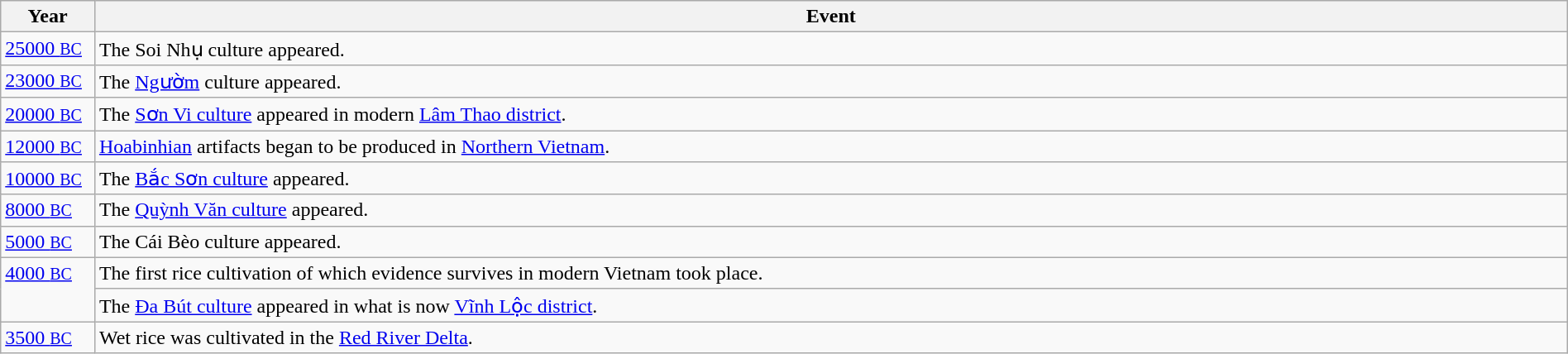<table class="wikitable" width="100%">
<tr>
<th style="width:6%">Year</th>
<th>Event</th>
</tr>
<tr>
<td><a href='#'>25000 <small>BC</small></a></td>
<td>The Soi Nhụ culture appeared.</td>
</tr>
<tr>
<td><a href='#'>23000 <small>BC</small></a></td>
<td>The <a href='#'>Ngườm</a> culture appeared.</td>
</tr>
<tr>
<td><a href='#'>20000 <small>BC</small></a></td>
<td>The <a href='#'>Sơn Vi culture</a> appeared in modern <a href='#'>Lâm Thao district</a>.</td>
</tr>
<tr>
<td><a href='#'>12000 <small>BC</small></a></td>
<td><a href='#'>Hoabinhian</a> artifacts began to be produced in <a href='#'>Northern Vietnam</a>.</td>
</tr>
<tr>
<td><a href='#'>10000 <small>BC</small></a></td>
<td>The <a href='#'>Bắc Sơn culture</a> appeared.</td>
</tr>
<tr>
<td><a href='#'>8000 <small>BC</small></a></td>
<td>The <a href='#'>Quỳnh Văn culture</a> appeared.</td>
</tr>
<tr>
<td><a href='#'>5000 <small>BC</small></a></td>
<td>The Cái Bèo culture appeared.</td>
</tr>
<tr>
<td rowspan="2" valign="top"><a href='#'>4000 <small>BC</small></a></td>
<td>The first rice cultivation of which evidence survives in modern Vietnam took place.</td>
</tr>
<tr>
<td>The <a href='#'>Đa Bút culture</a> appeared in what is now <a href='#'>Vĩnh Lộc district</a>.</td>
</tr>
<tr>
<td><a href='#'>3500 <small>BC</small></a></td>
<td>Wet rice was cultivated in the <a href='#'>Red River Delta</a>.</td>
</tr>
</table>
